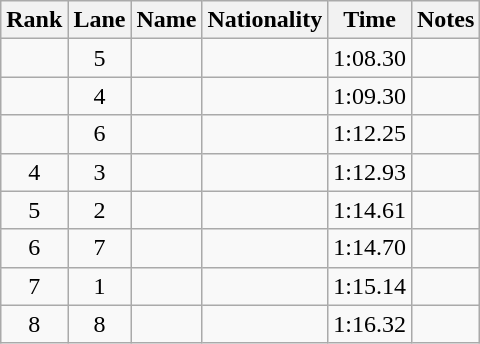<table class="wikitable sortable" style="text-align:center">
<tr>
<th>Rank</th>
<th>Lane</th>
<th>Name</th>
<th>Nationality</th>
<th>Time</th>
<th>Notes</th>
</tr>
<tr>
<td></td>
<td>5</td>
<td align=left></td>
<td align=left></td>
<td>1:08.30</td>
<td><strong></strong></td>
</tr>
<tr>
<td></td>
<td>4</td>
<td align=left></td>
<td align=left></td>
<td>1:09.30</td>
<td></td>
</tr>
<tr>
<td></td>
<td>6</td>
<td align=left></td>
<td align=left></td>
<td>1:12.25</td>
<td></td>
</tr>
<tr>
<td>4</td>
<td>3</td>
<td align=left></td>
<td align=left></td>
<td>1:12.93</td>
<td></td>
</tr>
<tr>
<td>5</td>
<td>2</td>
<td align=left></td>
<td align=left></td>
<td>1:14.61</td>
<td></td>
</tr>
<tr>
<td>6</td>
<td>7</td>
<td align=left></td>
<td align=left></td>
<td>1:14.70</td>
<td></td>
</tr>
<tr>
<td>7</td>
<td>1</td>
<td align=left></td>
<td align=left></td>
<td>1:15.14</td>
<td></td>
</tr>
<tr>
<td>8</td>
<td>8</td>
<td align=left></td>
<td align=left></td>
<td>1:16.32</td>
<td></td>
</tr>
</table>
